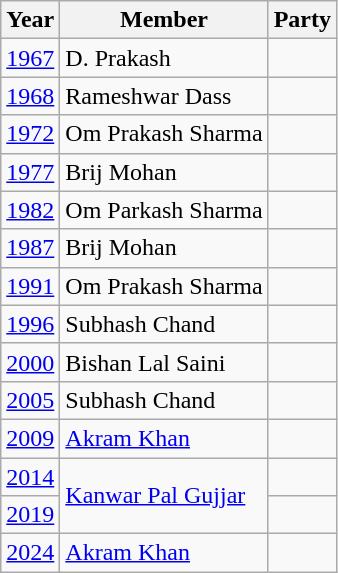<table class="wikitable">
<tr>
<th>Year</th>
<th>Member</th>
<th colspan=2>Party</th>
</tr>
<tr>
<td><a href='#'>1967</a></td>
<td>D. Prakash</td>
<td></td>
</tr>
<tr>
<td><a href='#'>1968</a></td>
<td>Rameshwar Dass</td>
<td></td>
</tr>
<tr>
<td><a href='#'>1972</a></td>
<td>Om Prakash Sharma</td>
<td></td>
</tr>
<tr>
<td><a href='#'>1977</a></td>
<td>Brij Mohan</td>
<td></td>
</tr>
<tr>
<td><a href='#'>1982</a></td>
<td>Om Parkash Sharma</td>
<td></td>
</tr>
<tr>
<td><a href='#'>1987</a></td>
<td>Brij Mohan</td>
<td></td>
</tr>
<tr>
<td><a href='#'>1991</a></td>
<td>Om Prakash Sharma</td>
<td></td>
</tr>
<tr>
<td><a href='#'>1996</a></td>
<td>Subhash Chand</td>
</tr>
<tr>
<td><a href='#'>2000</a></td>
<td>Bishan Lal Saini</td>
<td></td>
</tr>
<tr>
<td><a href='#'>2005</a></td>
<td>Subhash Chand</td>
<td></td>
</tr>
<tr>
<td><a href='#'>2009</a></td>
<td><a href='#'>Akram Khan</a></td>
<td></td>
</tr>
<tr>
<td><a href='#'>2014</a></td>
<td rowspan=2><a href='#'>Kanwar Pal Gujjar</a></td>
<td></td>
</tr>
<tr>
<td><a href='#'>2019</a></td>
</tr>
<tr>
<td><a href='#'>2024</a></td>
<td><a href='#'>Akram Khan</a></td>
<td></td>
</tr>
</table>
